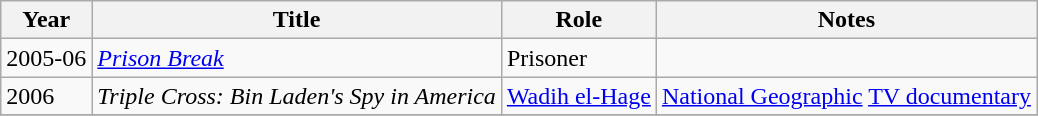<table class="wikitable sortable">
<tr>
<th>Year</th>
<th>Title</th>
<th>Role</th>
<th class="unsortable">Notes</th>
</tr>
<tr>
<td>2005-06</td>
<td><em><a href='#'>Prison Break</a></em></td>
<td>Prisoner</td>
<td></td>
</tr>
<tr>
<td>2006</td>
<td><em>Triple Cross: Bin Laden's Spy in America</em></td>
<td><a href='#'>Wadih el-Hage</a></td>
<td><a href='#'>National Geographic</a> <a href='#'>TV documentary</a></td>
</tr>
<tr>
</tr>
</table>
